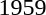<table>
<tr>
<td>1959</td>
<td></td>
<td></td>
<td></td>
</tr>
</table>
